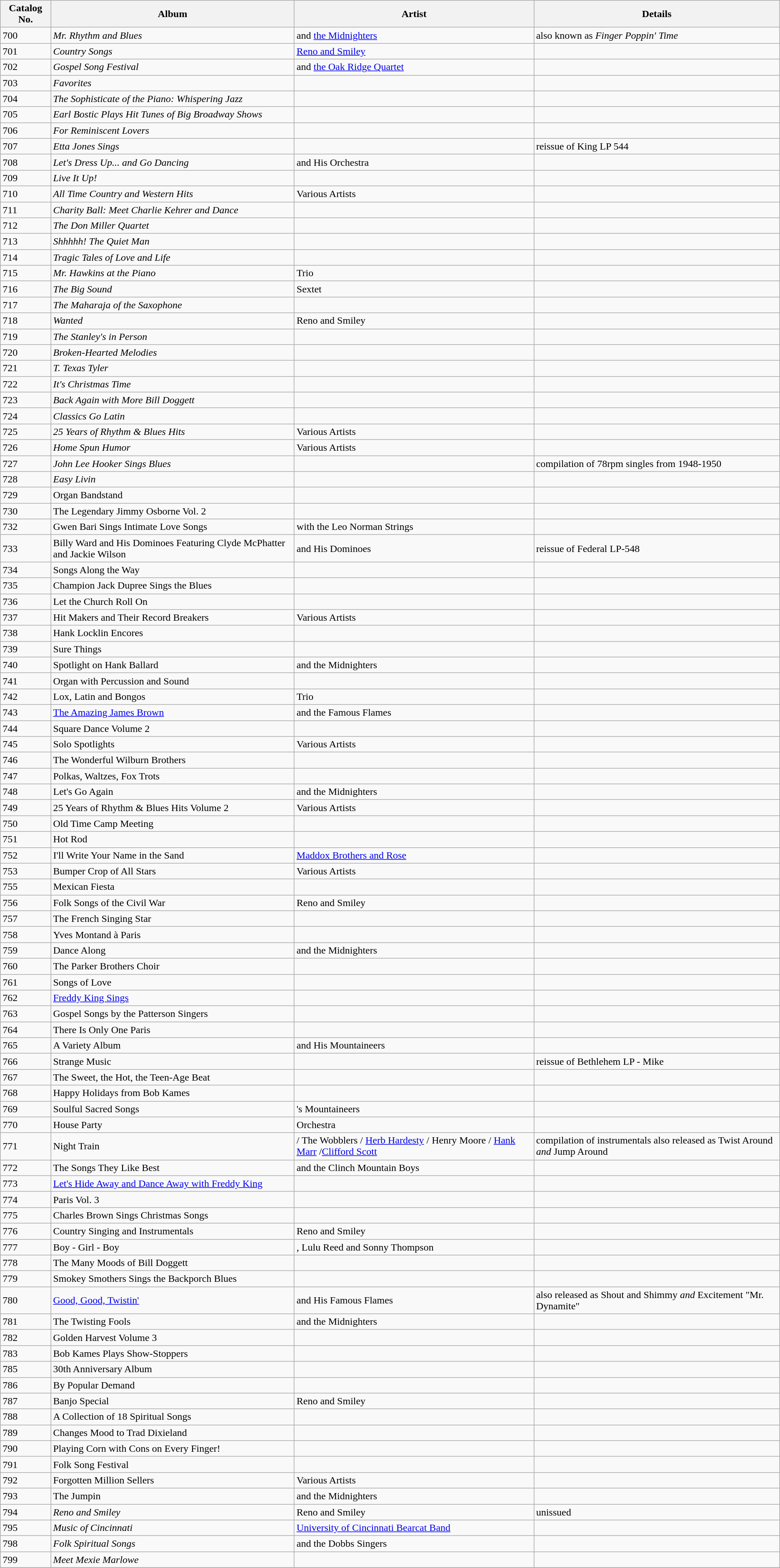<table class="wikitable sortable">
<tr>
<th>Catalog No.</th>
<th>Album</th>
<th>Artist</th>
<th>Details</th>
</tr>
<tr>
<td>700</td>
<td><em>Mr. Rhythm and Blues</em></td>
<td> and <a href='#'>the Midnighters</a></td>
<td>also known as <em>Finger Poppin' Time</em></td>
</tr>
<tr>
<td>701</td>
<td><em>Country Songs</em></td>
<td><a href='#'>Reno and Smiley</a></td>
<td></td>
</tr>
<tr>
<td>702</td>
<td><em>Gospel Song Festival</em></td>
<td> and <a href='#'>the Oak Ridge Quartet</a></td>
<td></td>
</tr>
<tr>
<td>703</td>
<td><em>Favorites</em></td>
<td></td>
<td></td>
</tr>
<tr>
<td>704</td>
<td><em>The Sophisticate of the Piano: Whispering Jazz</em></td>
<td></td>
<td></td>
</tr>
<tr>
<td>705</td>
<td><em>Earl Bostic Plays Hit Tunes of Big Broadway Shows</em></td>
<td></td>
<td></td>
</tr>
<tr>
<td>706</td>
<td><em>For Reminiscent Lovers</em></td>
<td></td>
<td></td>
</tr>
<tr>
<td>707</td>
<td><em>Etta Jones Sings</em></td>
<td></td>
<td>reissue of King LP 544</td>
</tr>
<tr>
<td>708</td>
<td><em>Let's Dress Up... and Go Dancing</em></td>
<td> and His Orchestra</td>
<td></td>
</tr>
<tr>
<td>709</td>
<td><em>Live It Up!</em></td>
<td></td>
<td></td>
</tr>
<tr>
<td>710</td>
<td><em>All Time Country and Western Hits</em></td>
<td>Various Artists</td>
<td></td>
</tr>
<tr>
<td>711</td>
<td><em>Charity Ball: Meet Charlie Kehrer and Dance</em></td>
<td></td>
<td></td>
</tr>
<tr>
<td>712</td>
<td><em>The Don Miller Quartet</em></td>
<td></td>
<td></td>
</tr>
<tr>
<td>713</td>
<td><em>Shhhhh! The Quiet Man</em></td>
<td></td>
<td></td>
</tr>
<tr>
<td>714</td>
<td><em>Tragic Tales of Love and Life</em></td>
<td></td>
<td></td>
</tr>
<tr>
<td>715</td>
<td><em>Mr. Hawkins at the Piano</em></td>
<td> Trio</td>
<td></td>
</tr>
<tr>
<td>716</td>
<td><em>The Big Sound</em></td>
<td> Sextet</td>
<td></td>
</tr>
<tr>
<td>717</td>
<td><em>The Maharaja of the Saxophone</em></td>
<td></td>
<td></td>
</tr>
<tr>
<td>718</td>
<td><em>Wanted</em></td>
<td>Reno and Smiley</td>
<td></td>
</tr>
<tr>
<td>719</td>
<td><em>The Stanley's in Person</em></td>
<td></td>
<td></td>
</tr>
<tr>
<td>720</td>
<td><em>Broken-Hearted Melodies</em></td>
<td></td>
<td></td>
</tr>
<tr>
<td>721</td>
<td><em>T. Texas Tyler</em></td>
<td></td>
<td></td>
</tr>
<tr>
<td>722</td>
<td><em>It's Christmas Time</em></td>
<td></td>
<td></td>
</tr>
<tr>
<td>723</td>
<td><em>Back Again with More Bill Doggett</em></td>
<td></td>
<td></td>
</tr>
<tr>
<td>724</td>
<td><em>Classics Go Latin</em></td>
<td></td>
<td></td>
</tr>
<tr>
<td>725</td>
<td><em>25 Years of Rhythm & Blues Hits</em></td>
<td>Various Artists</td>
<td></td>
</tr>
<tr>
<td>726</td>
<td><em>Home Spun Humor</em></td>
<td>Various Artists</td>
<td></td>
</tr>
<tr>
<td>727</td>
<td><em>John Lee Hooker Sings Blues</em></td>
<td></td>
<td>compilation of 78rpm singles from 1948-1950</td>
</tr>
<tr>
<td>728</td>
<td><em>Easy Livin<strong></td>
<td></td>
<td></td>
</tr>
<tr>
<td>729</td>
<td></em>Organ Bandstand<em></td>
<td></td>
<td></td>
</tr>
<tr>
<td>730</td>
<td></em>The Legendary Jimmy Osborne Vol. 2<em></td>
<td></td>
<td></td>
</tr>
<tr>
<td>732</td>
<td></em>Gwen Bari Sings Intimate Love Songs<em></td>
<td> with the Leo Norman Strings</td>
<td></td>
</tr>
<tr>
<td>733</td>
<td></em>Billy Ward and His Dominoes Featuring Clyde McPhatter and Jackie Wilson<em></td>
<td> and His Dominoes</td>
<td>reissue of Federal LP-548</td>
</tr>
<tr>
<td>734</td>
<td></em>Songs Along the Way<em></td>
<td></td>
<td></td>
</tr>
<tr>
<td>735</td>
<td></em>Champion Jack Dupree Sings the Blues<em></td>
<td></td>
<td></td>
</tr>
<tr>
<td>736</td>
<td></em>Let the Church Roll On<em></td>
<td></td>
<td></td>
</tr>
<tr>
<td>737</td>
<td></em>Hit Makers and Their Record Breakers<em></td>
<td>Various Artists</td>
<td></td>
</tr>
<tr>
<td>738</td>
<td></em>Hank Locklin Encores<em></td>
<td></td>
<td></td>
</tr>
<tr>
<td>739</td>
<td></em>Sure Things<em></td>
<td></td>
<td></td>
</tr>
<tr>
<td>740</td>
<td></em>Spotlight on Hank Ballard<em></td>
<td> and the Midnighters</td>
<td></td>
</tr>
<tr>
<td>741</td>
<td></em>Organ with Percussion and Sound<em></td>
<td></td>
<td></td>
</tr>
<tr>
<td>742</td>
<td></em>Lox, Latin and Bongos<em></td>
<td> Trio</td>
<td></td>
</tr>
<tr>
<td>743</td>
<td></em><a href='#'>The Amazing James Brown</a><em></td>
<td> and the Famous Flames</td>
<td></td>
</tr>
<tr>
<td>744</td>
<td></em>Square Dance Volume 2<em></td>
<td></td>
<td></td>
</tr>
<tr>
<td>745</td>
<td></em>Solo Spotlights<em></td>
<td>Various Artists</td>
<td></td>
</tr>
<tr>
<td>746</td>
<td></em>The Wonderful Wilburn Brothers<em></td>
<td></td>
<td></td>
</tr>
<tr>
<td>747</td>
<td></em>Polkas, Waltzes, Fox Trots<em></td>
<td></td>
<td></td>
</tr>
<tr>
<td>748</td>
<td></em>Let's Go Again<em></td>
<td> and the Midnighters</td>
<td></td>
</tr>
<tr>
<td>749</td>
<td></em>25 Years of Rhythm & Blues Hits Volume 2<em></td>
<td>Various Artists</td>
<td></td>
</tr>
<tr>
<td>750</td>
<td></em>Old Time Camp Meeting<em></td>
<td></td>
<td></td>
</tr>
<tr>
<td>751</td>
<td></em>Hot Rod<em></td>
<td></td>
<td></td>
</tr>
<tr>
<td>752</td>
<td></em>I'll Write Your Name in the Sand<em></td>
<td><a href='#'>Maddox Brothers and Rose</a></td>
<td></td>
</tr>
<tr>
<td>753</td>
<td></em>Bumper Crop of All Stars<em></td>
<td>Various Artists</td>
<td></td>
</tr>
<tr>
<td>755</td>
<td></em>Mexican Fiesta<em></td>
<td></td>
<td></td>
</tr>
<tr>
<td>756</td>
<td></em>Folk Songs of the Civil War<em></td>
<td>Reno and Smiley</td>
<td></td>
</tr>
<tr>
<td>757</td>
<td></em>The French Singing Star<em></td>
<td></td>
<td></td>
</tr>
<tr>
<td>758</td>
<td></em>Yves Montand à Paris<em></td>
<td></td>
<td></td>
</tr>
<tr>
<td>759</td>
<td></em>Dance Along<em></td>
<td> and the Midnighters</td>
<td></td>
</tr>
<tr>
<td>760</td>
<td></em>The Parker Brothers Choir<em></td>
<td></td>
<td></td>
</tr>
<tr>
<td>761</td>
<td></em>Songs of Love<em></td>
<td></td>
<td></td>
</tr>
<tr>
<td>762</td>
<td></em><a href='#'>Freddy King Sings</a><em></td>
<td></td>
<td></td>
</tr>
<tr>
<td>763</td>
<td></em>Gospel Songs by the Patterson Singers<em></td>
<td></td>
<td></td>
</tr>
<tr>
<td>764</td>
<td></em>There Is Only One Paris<em></td>
<td></td>
<td></td>
</tr>
<tr>
<td>765</td>
<td></em>A Variety Album<em></td>
<td> and His Mountaineers</td>
<td></td>
</tr>
<tr>
<td>766</td>
<td></em>Strange Music<em></td>
<td></td>
<td>reissue of Bethlehem LP - </em>Mike<em></td>
</tr>
<tr>
<td>767</td>
<td></em>The Sweet, the Hot, the Teen-Age Beat<em></td>
<td></td>
<td></td>
</tr>
<tr>
<td>768</td>
<td></em>Happy Holidays from Bob Kames<em></td>
<td></td>
<td></td>
</tr>
<tr>
<td>769</td>
<td></em>Soulful Sacred Songs<em></td>
<td>'s Mountaineers</td>
<td></td>
</tr>
<tr>
<td>770</td>
<td></em>House Party<em></td>
<td> Orchestra</td>
<td></td>
</tr>
<tr>
<td>771</td>
<td></em>Night Train<em></td>
<td> / The Wobblers / <a href='#'>Herb Hardesty</a> / Henry Moore / <a href='#'>Hank Marr</a> /<a href='#'>Clifford Scott</a></td>
<td>compilation of instrumentals also released as </em>Twist Around<em> and </em>Jump Around<em></td>
</tr>
<tr>
<td>772</td>
<td></em>The Songs They Like Best<em></td>
<td> and the Clinch Mountain Boys</td>
<td></td>
</tr>
<tr>
<td>773</td>
<td></em><a href='#'>Let's Hide Away and Dance Away with Freddy King</a><em></td>
<td></td>
<td></td>
</tr>
<tr>
<td>774</td>
<td></em>Paris Vol. 3<em></td>
<td></td>
<td></td>
</tr>
<tr>
<td>775</td>
<td></em>Charles Brown Sings Christmas Songs<em></td>
<td></td>
<td></td>
</tr>
<tr>
<td>776</td>
<td></em>Country Singing and Instrumentals<em></td>
<td>Reno and Smiley</td>
<td></td>
</tr>
<tr>
<td>777</td>
<td></em>Boy - Girl - Boy<em></td>
<td>, Lulu Reed and Sonny Thompson</td>
<td></td>
</tr>
<tr>
<td>778</td>
<td></em>The Many Moods of Bill Doggett<em></td>
<td></td>
<td></td>
</tr>
<tr>
<td>779</td>
<td></em>Smokey Smothers Sings the Backporch Blues<em></td>
<td></td>
<td></td>
</tr>
<tr>
<td>780</td>
<td></em><a href='#'>Good, Good, Twistin'</a><em></td>
<td> and His Famous Flames</td>
<td>also released as </em>Shout and Shimmy<em> and </em>Excitement "Mr. Dynamite"<em></td>
</tr>
<tr>
<td>781</td>
<td></em>The Twisting Fools<em></td>
<td> and the Midnighters</td>
<td></td>
</tr>
<tr>
<td>782</td>
<td></em>Golden Harvest Volume 3<em></td>
<td></td>
<td></td>
</tr>
<tr>
<td>783</td>
<td></em>Bob Kames Plays Show-Stoppers<em></td>
<td></td>
<td></td>
</tr>
<tr>
<td>785</td>
<td></em>30th Anniversary Album<em></td>
<td></td>
<td></td>
</tr>
<tr>
<td>786</td>
<td></em>By Popular Demand<em></td>
<td></td>
<td></td>
</tr>
<tr>
<td>787</td>
<td></em>Banjo Special<em></td>
<td>Reno and Smiley</td>
<td></td>
</tr>
<tr>
<td>788</td>
<td></em>A Collection of 18 Spiritual Songs<em></td>
<td></td>
<td></td>
</tr>
<tr>
<td>789</td>
<td></em>Changes Mood to Trad Dixieland<em></td>
<td></td>
<td></td>
</tr>
<tr>
<td>790</td>
<td></em>Playing Corn with Cons on Every Finger!<em></td>
<td></td>
<td></td>
</tr>
<tr>
<td>791</td>
<td></em>Folk Song Festival<em></td>
<td></td>
<td></td>
</tr>
<tr>
<td>792</td>
<td></em>Forgotten Million Sellers<em></td>
<td>Various Artists</td>
<td></td>
</tr>
<tr>
<td>793</td>
<td></em>The Jumpin</strong></td>
<td> and the Midnighters</td>
<td></td>
</tr>
<tr>
<td>794</td>
<td><em>Reno and Smiley</em></td>
<td>Reno and Smiley</td>
<td>unissued</td>
</tr>
<tr>
<td>795</td>
<td><em>Music of Cincinnati</em></td>
<td><a href='#'>University of Cincinnati Bearcat Band</a></td>
<td></td>
</tr>
<tr>
<td>798</td>
<td><em>Folk Spiritual Songs</em></td>
<td> and the Dobbs Singers</td>
<td></td>
</tr>
<tr>
<td>799</td>
<td><em>Meet Mexie Marlowe</em></td>
<td></td>
<td></td>
</tr>
<tr>
</tr>
</table>
